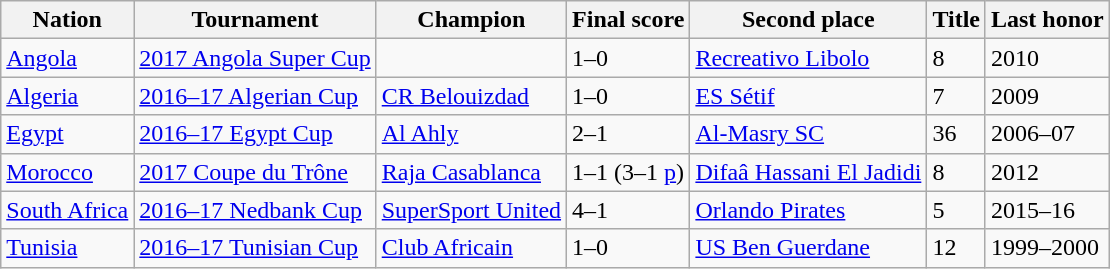<table class="wikitable sortable">
<tr>
<th>Nation</th>
<th>Tournament</th>
<th>Champion</th>
<th>Final score</th>
<th>Second place</th>
<th data-sort-type="number">Title</th>
<th>Last honor</th>
</tr>
<tr>
<td> <a href='#'>Angola</a></td>
<td><a href='#'>2017 Angola Super Cup</a></td>
<td></td>
<td>1–0</td>
<td><a href='#'>Recreativo Libolo</a></td>
<td>8</td>
<td>2010</td>
</tr>
<tr>
<td> <a href='#'>Algeria</a></td>
<td><a href='#'>2016–17 Algerian Cup</a></td>
<td><a href='#'>CR Belouizdad</a></td>
<td>1–0</td>
<td><a href='#'>ES Sétif</a></td>
<td>7</td>
<td>2009</td>
</tr>
<tr>
<td> <a href='#'>Egypt</a></td>
<td><a href='#'>2016–17 Egypt Cup</a></td>
<td><a href='#'>Al Ahly</a></td>
<td>2–1</td>
<td><a href='#'>Al-Masry SC</a></td>
<td>36</td>
<td>2006–07</td>
</tr>
<tr>
<td> <a href='#'>Morocco</a></td>
<td><a href='#'>2017 Coupe du Trône</a></td>
<td><a href='#'>Raja Casablanca</a></td>
<td>1–1 (3–1 <a href='#'>p</a>)</td>
<td><a href='#'>Difaâ Hassani El Jadidi</a></td>
<td>8</td>
<td>2012</td>
</tr>
<tr>
<td> <a href='#'>South Africa</a></td>
<td><a href='#'>2016–17 Nedbank Cup</a></td>
<td><a href='#'>SuperSport United</a></td>
<td>4–1</td>
<td><a href='#'>Orlando Pirates</a></td>
<td>5</td>
<td>2015–16</td>
</tr>
<tr>
<td> <a href='#'>Tunisia</a></td>
<td><a href='#'>2016–17 Tunisian Cup</a></td>
<td><a href='#'>Club Africain</a></td>
<td>1–0</td>
<td><a href='#'>US Ben Guerdane</a></td>
<td>12</td>
<td>1999–2000</td>
</tr>
</table>
